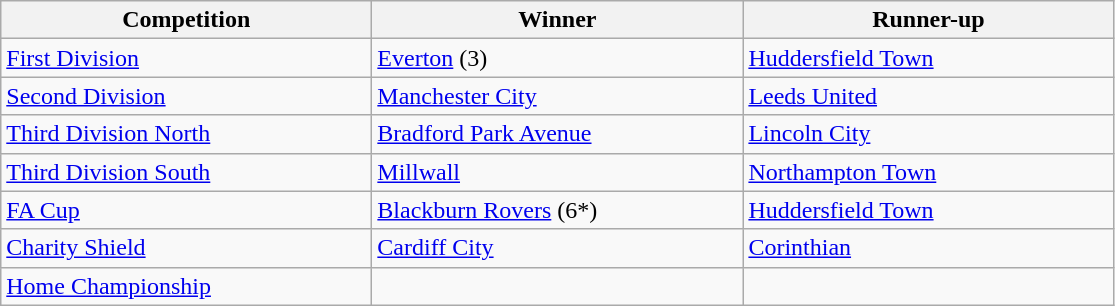<table class="wikitable">
<tr>
<th style="width:15em">Competition</th>
<th style="width:15em">Winner</th>
<th style="width:15em">Runner-up</th>
</tr>
<tr>
<td><a href='#'>First Division</a></td>
<td><a href='#'>Everton</a> (3)</td>
<td><a href='#'>Huddersfield Town</a></td>
</tr>
<tr>
<td><a href='#'>Second Division</a></td>
<td><a href='#'>Manchester City</a></td>
<td><a href='#'>Leeds United</a></td>
</tr>
<tr>
<td><a href='#'>Third Division North</a></td>
<td><a href='#'>Bradford Park Avenue</a></td>
<td><a href='#'>Lincoln City</a></td>
</tr>
<tr>
<td><a href='#'>Third Division South</a></td>
<td><a href='#'>Millwall</a></td>
<td><a href='#'>Northampton Town</a></td>
</tr>
<tr>
<td><a href='#'>FA Cup</a></td>
<td><a href='#'>Blackburn Rovers</a> (6*)</td>
<td><a href='#'>Huddersfield Town</a></td>
</tr>
<tr>
<td><a href='#'>Charity Shield</a></td>
<td><a href='#'>Cardiff City</a></td>
<td><a href='#'>Corinthian</a></td>
</tr>
<tr>
<td><a href='#'>Home Championship</a></td>
<td></td>
<td></td>
</tr>
</table>
